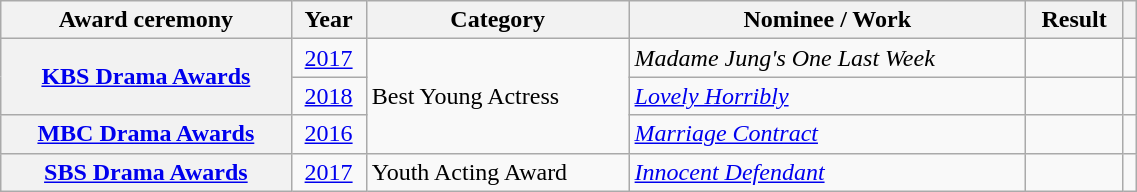<table class="wikitable plainrowheaders sortable" style="width:60%">
<tr>
<th scope="col">Award ceremony</th>
<th scope="col">Year</th>
<th scope="col">Category</th>
<th scope="col">Nominee / Work</th>
<th scope="col">Result</th>
<th scope="col" class="unsortable"></th>
</tr>
<tr>
<th scope="row" rowspan="2"><a href='#'>KBS Drama Awards</a></th>
<td style="text-align:center"><a href='#'>2017</a></td>
<td rowspan="3">Best Young Actress</td>
<td><em>Madame Jung's One Last Week</em></td>
<td></td>
<td style="text-align:center"></td>
</tr>
<tr>
<td style="text-align:center"><a href='#'>2018</a></td>
<td><em><a href='#'>Lovely Horribly</a></em></td>
<td></td>
<td style="text-align:center"></td>
</tr>
<tr>
<th scope="row"><a href='#'>MBC Drama Awards</a></th>
<td style="text-align:center"><a href='#'>2016</a></td>
<td><em><a href='#'>Marriage Contract</a></em></td>
<td></td>
<td style="text-align:center"></td>
</tr>
<tr>
<th scope="row"><a href='#'>SBS Drama Awards</a></th>
<td style="text-align:center"><a href='#'>2017</a></td>
<td>Youth Acting Award</td>
<td><em><a href='#'>Innocent Defendant</a></em></td>
<td></td>
<td style="text-align:center"></td>
</tr>
</table>
